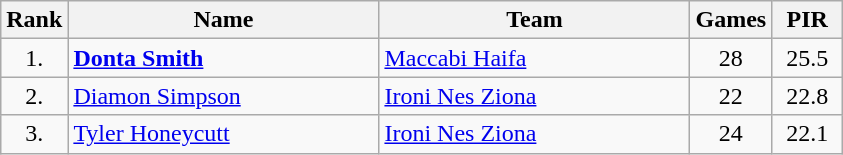<table class="wikitable sortable" style="text-align: center">
<tr>
<th>Rank</th>
<th width=200>Name</th>
<th width=200>Team</th>
<th>Games</th>
<th width=40>PIR</th>
</tr>
<tr>
<td>1.</td>
<td align="left"> <strong><a href='#'>Donta Smith</a></strong></td>
<td align="left"><a href='#'>Maccabi Haifa</a></td>
<td>28</td>
<td>25.5</td>
</tr>
<tr>
<td>2.</td>
<td align="left"> <a href='#'>Diamon Simpson</a></td>
<td align="left"><a href='#'>Ironi Nes Ziona</a></td>
<td>22</td>
<td>22.8</td>
</tr>
<tr>
<td>3.</td>
<td align="left"> <a href='#'>Tyler Honeycutt</a></td>
<td align="left"><a href='#'>Ironi Nes Ziona</a></td>
<td>24</td>
<td>22.1</td>
</tr>
</table>
